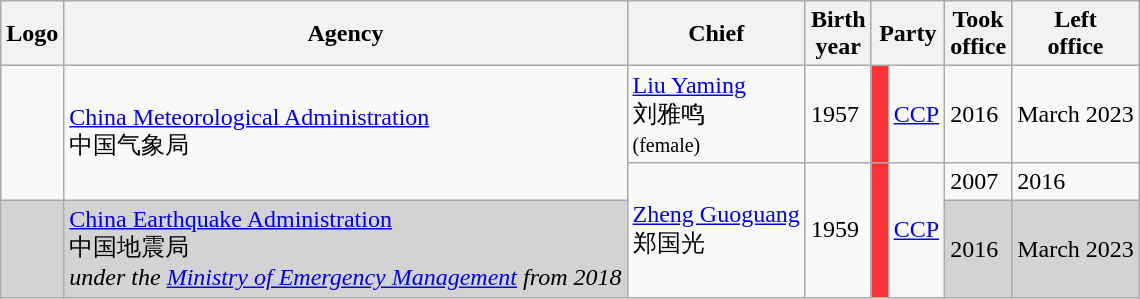<table class="wikitable sortable">
<tr>
<th>Logo</th>
<th>Agency</th>
<th>Chief</th>
<th>Birth<br>year</th>
<th colspan=2>Party</th>
<th>Took<br>office</th>
<th>Left<br>office</th>
</tr>
<tr>
<td rowspan=2></td>
<td rowspan=2><a href='#'>China Meteorological Administration</a><br>中国气象局</td>
<td><a href='#'>Liu Yaming</a><br>刘雅鸣<br><small>(female)</small></td>
<td>1957</td>
<td style="background:#FF3333;"> </td>
<td><a href='#'>CCP</a></td>
<td>2016</td>
<td>March 2023</td>
</tr>
<tr>
<td rowspan=2><a href='#'>Zheng Guoguang</a><br>郑国光</td>
<td rowspan=2>1959</td>
<td rowspan=2 style="background:#FF3333;"> </td>
<td rowspan=2><a href='#'>CCP</a></td>
<td>2007</td>
<td>2016</td>
</tr>
<tr bgcolor=lightgray>
<td></td>
<td><a href='#'>China Earthquake Administration</a><br>中国地震局<br><em>under the <a href='#'>Ministry of Emergency Management</a> from 2018</em></td>
<td>2016</td>
<td>March 2023</td>
</tr>
</table>
